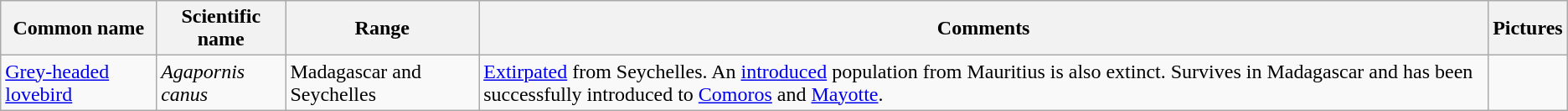<table class="wikitable sortable">
<tr>
<th>Common name</th>
<th>Scientific name</th>
<th>Range</th>
<th class="unsortable">Comments</th>
<th class="unsortable">Pictures</th>
</tr>
<tr>
<td><a href='#'>Grey-headed lovebird</a></td>
<td><em>Agapornis canus</em></td>
<td>Madagascar and Seychelles</td>
<td><a href='#'>Extirpated</a> from Seychelles. An <a href='#'>introduced</a> population from Mauritius is also extinct. Survives in Madagascar and has been successfully introduced to <a href='#'>Comoros</a> and <a href='#'>Mayotte</a>.</td>
<td></td>
</tr>
</table>
